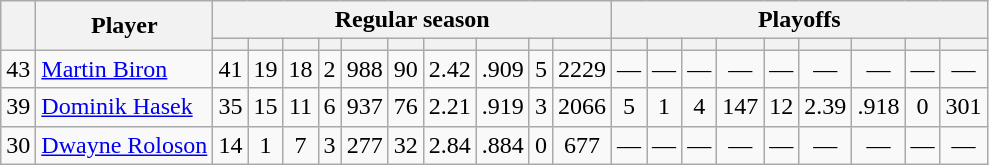<table class="wikitable plainrowheaders" style="text-align:center;">
<tr>
<th scope="col" rowspan="2"></th>
<th scope="col" rowspan="2">Player</th>
<th scope=colgroup colspan=10>Regular season</th>
<th scope=colgroup colspan=9>Playoffs</th>
</tr>
<tr>
<th scope="col"></th>
<th scope="col"></th>
<th scope="col"></th>
<th scope="col"></th>
<th scope="col"></th>
<th scope="col"></th>
<th scope="col"></th>
<th scope="col"></th>
<th scope="col"></th>
<th scope="col"></th>
<th scope="col"></th>
<th scope="col"></th>
<th scope="col"></th>
<th scope="col"></th>
<th scope="col"></th>
<th scope="col"></th>
<th scope="col"></th>
<th scope="col"></th>
<th scope="col"></th>
</tr>
<tr>
<td scope="row">43</td>
<td align="left"><a href='#'>Martin Biron</a></td>
<td>41</td>
<td>19</td>
<td>18</td>
<td>2</td>
<td>988</td>
<td>90</td>
<td>2.42</td>
<td>.909</td>
<td>5</td>
<td>2229</td>
<td>—</td>
<td>—</td>
<td>—</td>
<td>—</td>
<td>—</td>
<td>—</td>
<td>—</td>
<td>—</td>
<td>—</td>
</tr>
<tr>
<td scope="row">39</td>
<td align="left"><a href='#'>Dominik Hasek</a></td>
<td>35</td>
<td>15</td>
<td>11</td>
<td>6</td>
<td>937</td>
<td>76</td>
<td>2.21</td>
<td>.919</td>
<td>3</td>
<td>2066</td>
<td>5</td>
<td>1</td>
<td>4</td>
<td>147</td>
<td>12</td>
<td>2.39</td>
<td>.918</td>
<td>0</td>
<td>301</td>
</tr>
<tr>
<td scope="row">30</td>
<td align="left"><a href='#'>Dwayne Roloson</a></td>
<td>14</td>
<td>1</td>
<td>7</td>
<td>3</td>
<td>277</td>
<td>32</td>
<td>2.84</td>
<td>.884</td>
<td>0</td>
<td>677</td>
<td>—</td>
<td>—</td>
<td>—</td>
<td>—</td>
<td>—</td>
<td>—</td>
<td>—</td>
<td>—</td>
<td>—</td>
</tr>
</table>
